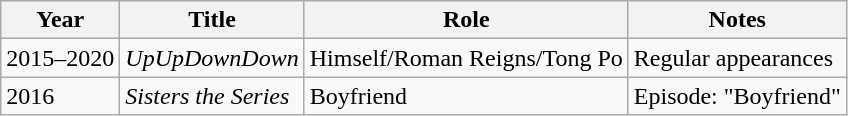<table class="wikitable sortable">
<tr>
<th>Year</th>
<th>Title</th>
<th>Role</th>
<th class="unsortable">Notes</th>
</tr>
<tr>
<td>2015–2020</td>
<td><em>UpUpDownDown</em></td>
<td>Himself/Roman Reigns/Tong Po</td>
<td>Regular appearances</td>
</tr>
<tr>
<td>2016</td>
<td><em>Sisters the Series</em></td>
<td>Boyfriend</td>
<td>Episode: "Boyfriend"</td>
</tr>
</table>
